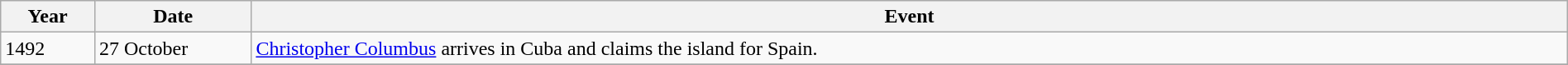<table class="wikitable" width="100%">
<tr>
<th style="width:6%">Year</th>
<th style="width:10%">Date</th>
<th>Event</th>
</tr>
<tr>
<td>1492</td>
<td>27 October</td>
<td><a href='#'>Christopher Columbus</a> arrives in Cuba and claims the island for Spain.</td>
</tr>
<tr>
</tr>
</table>
